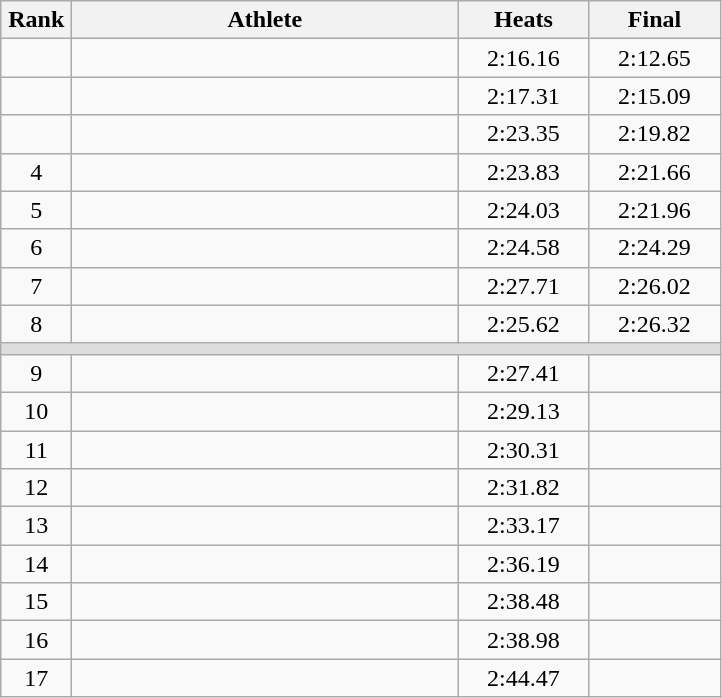<table class=wikitable style="text-align:center">
<tr>
<th width=40>Rank</th>
<th width=250>Athlete</th>
<th width=80>Heats</th>
<th width=80>Final</th>
</tr>
<tr>
<td></td>
<td align=left></td>
<td>2:16.16</td>
<td>2:12.65</td>
</tr>
<tr>
<td></td>
<td align=left></td>
<td>2:17.31</td>
<td>2:15.09</td>
</tr>
<tr>
<td></td>
<td align=left></td>
<td>2:23.35</td>
<td>2:19.82</td>
</tr>
<tr>
<td>4</td>
<td align=left></td>
<td>2:23.83</td>
<td>2:21.66</td>
</tr>
<tr>
<td>5</td>
<td align=left></td>
<td>2:24.03</td>
<td>2:21.96</td>
</tr>
<tr>
<td>6</td>
<td align=left></td>
<td>2:24.58</td>
<td>2:24.29</td>
</tr>
<tr>
<td>7</td>
<td align=left></td>
<td>2:27.71</td>
<td>2:26.02</td>
</tr>
<tr>
<td>8</td>
<td align=left></td>
<td>2:25.62</td>
<td>2:26.32</td>
</tr>
<tr bgcolor=#DDDDDD>
<td colspan=4></td>
</tr>
<tr>
<td>9</td>
<td align=left></td>
<td>2:27.41</td>
<td></td>
</tr>
<tr>
<td>10</td>
<td align=left></td>
<td>2:29.13</td>
<td></td>
</tr>
<tr>
<td>11</td>
<td align=left></td>
<td>2:30.31</td>
<td></td>
</tr>
<tr>
<td>12</td>
<td align=left></td>
<td>2:31.82</td>
<td></td>
</tr>
<tr>
<td>13</td>
<td align=left></td>
<td>2:33.17</td>
<td></td>
</tr>
<tr>
<td>14</td>
<td align=left></td>
<td>2:36.19</td>
<td></td>
</tr>
<tr>
<td>15</td>
<td align=left></td>
<td>2:38.48</td>
<td></td>
</tr>
<tr>
<td>16</td>
<td align=left></td>
<td>2:38.98</td>
<td></td>
</tr>
<tr>
<td>17</td>
<td align=left></td>
<td>2:44.47</td>
<td></td>
</tr>
</table>
